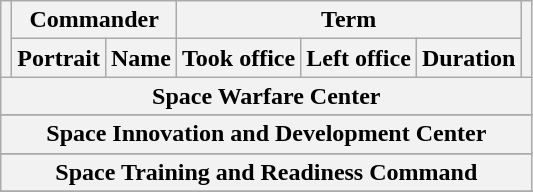<table class="wikitable" style="text-align:center;">
<tr>
<th rowspan=2></th>
<th colspan=2>Commander</th>
<th colspan=3>Term</th>
<th rowspan=2></th>
</tr>
<tr>
<th>Portrait</th>
<th>Name</th>
<th>Took office</th>
<th>Left office</th>
<th>Duration</th>
</tr>
<tr>
<th colspan=7>Space Warfare Center</th>
</tr>
<tr>
</tr>
<tr>
<th colspan=7>Space Innovation and Development Center</th>
</tr>
<tr>
</tr>
<tr>
<th colspan=7>Space Training and Readiness Command</th>
</tr>
<tr>
</tr>
</table>
